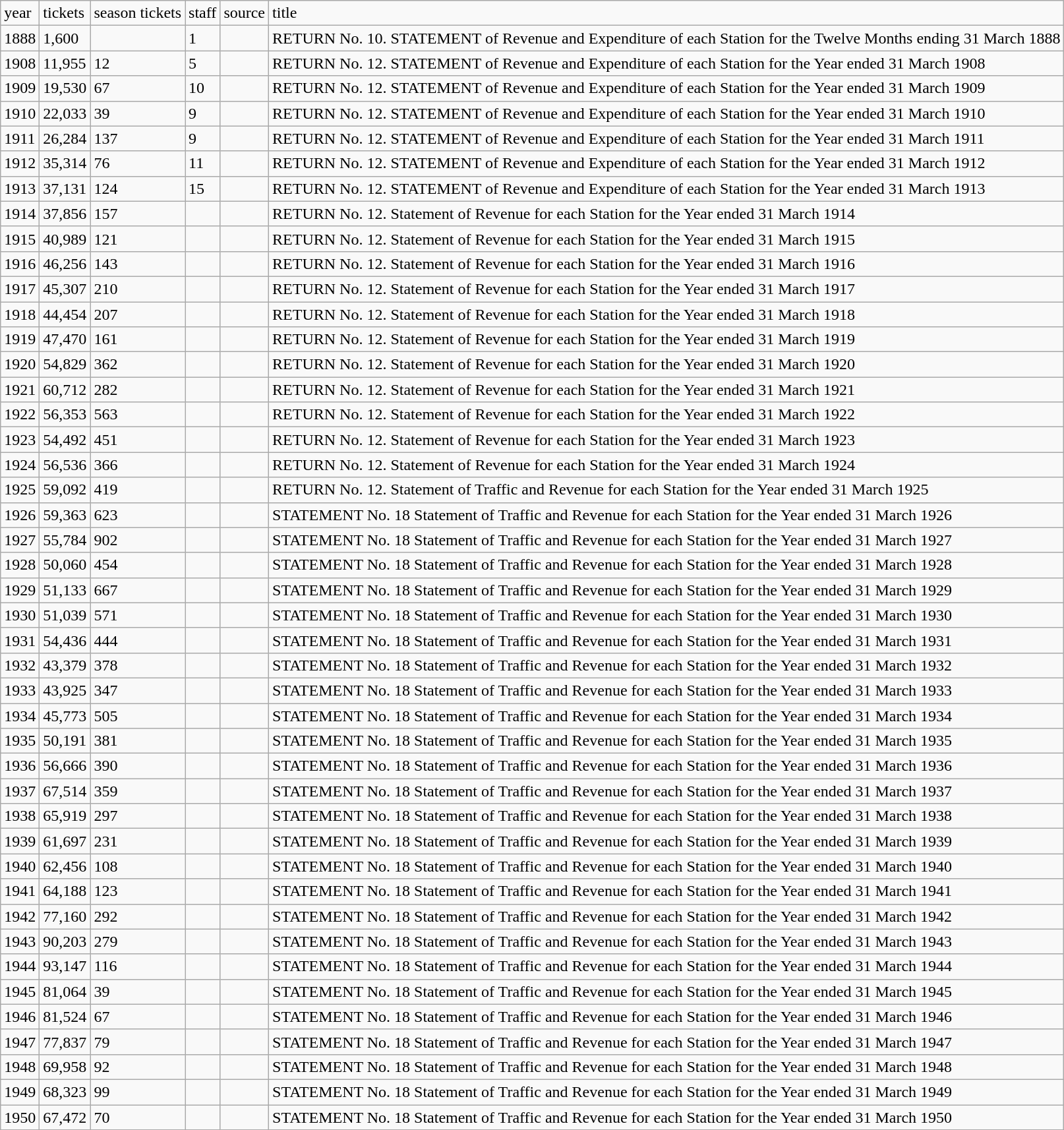<table class="wikitable sortable mw-collapsible mw-collapsed">
<tr>
<td>year</td>
<td>tickets</td>
<td>season tickets</td>
<td>staff</td>
<td>source</td>
<td>title</td>
</tr>
<tr>
<td>1888</td>
<td>1,600</td>
<td></td>
<td>1</td>
<td></td>
<td>RETURN No. 10. STATEMENT of Revenue and Expenditure of each Station for the Twelve Months ending 31 March 1888</td>
</tr>
<tr>
<td>1908</td>
<td>11,955</td>
<td>12</td>
<td>5</td>
<td></td>
<td>RETURN No. 12. STATEMENT of Revenue and Expenditure of each Station for the Year ended 31 March 1908</td>
</tr>
<tr>
<td>1909</td>
<td>19,530</td>
<td>67</td>
<td>10</td>
<td></td>
<td>RETURN No. 12. STATEMENT of Revenue and Expenditure of each Station for the Year ended 31 March 1909</td>
</tr>
<tr>
<td>1910</td>
<td>22,033</td>
<td>39</td>
<td>9</td>
<td></td>
<td>RETURN No. 12. STATEMENT of Revenue and Expenditure of each Station for the Year ended 31 March 1910</td>
</tr>
<tr>
<td>1911</td>
<td>26,284</td>
<td>137</td>
<td>9</td>
<td></td>
<td>RETURN No. 12. STATEMENT of Revenue and Expenditure of each Station for the Year ended 31 March 1911</td>
</tr>
<tr>
<td>1912</td>
<td>35,314</td>
<td>76</td>
<td>11</td>
<td></td>
<td>RETURN No. 12. STATEMENT of Revenue and Expenditure of each Station for the Year ended 31 March 1912</td>
</tr>
<tr>
<td>1913</td>
<td>37,131</td>
<td>124</td>
<td>15</td>
<td></td>
<td>RETURN No. 12. STATEMENT of Revenue and Expenditure of each Station for the Year ended 31 March 1913</td>
</tr>
<tr>
<td>1914</td>
<td>37,856</td>
<td>157</td>
<td></td>
<td></td>
<td>RETURN No. 12. Statement of Revenue for each Station for the Year ended 31 March 1914</td>
</tr>
<tr>
<td>1915</td>
<td>40,989</td>
<td>121</td>
<td></td>
<td></td>
<td>RETURN No. 12. Statement of Revenue for each Station for the Year ended 31 March 1915</td>
</tr>
<tr>
<td>1916</td>
<td>46,256</td>
<td>143</td>
<td></td>
<td></td>
<td>RETURN No. 12. Statement of Revenue for each Station for the Year ended 31 March 1916</td>
</tr>
<tr>
<td>1917</td>
<td>45,307</td>
<td>210</td>
<td></td>
<td></td>
<td>RETURN No. 12. Statement of Revenue for each Station for the Year ended 31 March 1917</td>
</tr>
<tr>
<td>1918</td>
<td>44,454</td>
<td>207</td>
<td></td>
<td></td>
<td>RETURN No. 12. Statement of Revenue for each Station for the Year ended 31 March 1918</td>
</tr>
<tr>
<td>1919</td>
<td>47,470</td>
<td>161</td>
<td></td>
<td></td>
<td>RETURN No. 12. Statement of Revenue for each Station for the Year ended 31 March 1919</td>
</tr>
<tr>
<td>1920</td>
<td>54,829</td>
<td>362</td>
<td></td>
<td></td>
<td>RETURN No. 12. Statement of Revenue for each Station for the Year ended 31 March 1920</td>
</tr>
<tr>
<td>1921</td>
<td>60,712</td>
<td>282</td>
<td></td>
<td></td>
<td>RETURN No. 12. Statement of Revenue for each Station for the Year ended 31 March 1921</td>
</tr>
<tr>
<td>1922</td>
<td>56,353</td>
<td>563</td>
<td></td>
<td></td>
<td>RETURN No. 12. Statement of Revenue for each Station for the Year ended 31 March 1922</td>
</tr>
<tr>
<td>1923</td>
<td>54,492</td>
<td>451</td>
<td></td>
<td></td>
<td>RETURN No. 12. Statement of Revenue for each Station for the Year ended 31 March 1923</td>
</tr>
<tr>
<td>1924</td>
<td>56,536</td>
<td>366</td>
<td></td>
<td></td>
<td>RETURN No. 12. Statement of Revenue for each Station for the Year ended 31 March 1924</td>
</tr>
<tr>
<td>1925</td>
<td>59,092</td>
<td>419</td>
<td></td>
<td></td>
<td>RETURN No. 12. Statement of Traffic and Revenue for each Station for the Year ended 31 March 1925</td>
</tr>
<tr>
<td>1926</td>
<td>59,363</td>
<td>623</td>
<td></td>
<td></td>
<td>STATEMENT No. 18 Statement of Traffic and Revenue for each Station for the Year ended 31 March 1926</td>
</tr>
<tr>
<td>1927</td>
<td>55,784</td>
<td>902</td>
<td></td>
<td></td>
<td>STATEMENT No. 18 Statement of Traffic and Revenue for each Station for the Year ended 31 March 1927</td>
</tr>
<tr>
<td>1928</td>
<td>50,060</td>
<td>454</td>
<td></td>
<td></td>
<td>STATEMENT No. 18 Statement of Traffic and Revenue for each Station for the Year ended 31 March 1928</td>
</tr>
<tr>
<td>1929</td>
<td>51,133</td>
<td>667</td>
<td></td>
<td></td>
<td>STATEMENT No. 18 Statement of Traffic and Revenue for each Station for the Year ended 31 March 1929</td>
</tr>
<tr>
<td>1930</td>
<td>51,039</td>
<td>571</td>
<td></td>
<td></td>
<td>STATEMENT No. 18 Statement of Traffic and Revenue for each Station for the Year ended 31 March 1930</td>
</tr>
<tr>
<td>1931</td>
<td>54,436</td>
<td>444</td>
<td></td>
<td></td>
<td>STATEMENT No. 18 Statement of Traffic and Revenue for each Station for the Year ended 31 March 1931</td>
</tr>
<tr>
<td>1932</td>
<td>43,379</td>
<td>378</td>
<td></td>
<td></td>
<td>STATEMENT No. 18 Statement of Traffic and Revenue for each Station for the Year ended 31 March 1932</td>
</tr>
<tr>
<td>1933</td>
<td>43,925</td>
<td>347</td>
<td></td>
<td></td>
<td>STATEMENT No. 18 Statement of Traffic and Revenue for each Station for the Year ended 31 March 1933</td>
</tr>
<tr>
<td>1934</td>
<td>45,773</td>
<td>505</td>
<td></td>
<td></td>
<td>STATEMENT No. 18 Statement of Traffic and Revenue for each Station for the Year ended 31 March 1934</td>
</tr>
<tr>
<td>1935</td>
<td>50,191</td>
<td>381</td>
<td></td>
<td></td>
<td>STATEMENT No. 18 Statement of Traffic and Revenue for each Station for the Year ended 31 March 1935</td>
</tr>
<tr>
<td>1936</td>
<td>56,666</td>
<td>390</td>
<td></td>
<td></td>
<td>STATEMENT No. 18 Statement of Traffic and Revenue for each Station for the Year ended 31 March 1936</td>
</tr>
<tr>
<td>1937</td>
<td>67,514</td>
<td>359</td>
<td></td>
<td></td>
<td>STATEMENT No. 18 Statement of Traffic and Revenue for each Station for the Year ended 31 March 1937</td>
</tr>
<tr>
<td>1938</td>
<td>65,919</td>
<td>297</td>
<td></td>
<td></td>
<td>STATEMENT No. 18 Statement of Traffic and Revenue for each Station for the Year ended 31 March 1938</td>
</tr>
<tr>
<td>1939</td>
<td>61,697</td>
<td>231</td>
<td></td>
<td></td>
<td>STATEMENT No. 18 Statement of Traffic and Revenue for each Station for the Year ended 31 March 1939</td>
</tr>
<tr>
<td>1940</td>
<td>62,456</td>
<td>108</td>
<td></td>
<td></td>
<td>STATEMENT No. 18 Statement of Traffic and Revenue for each Station for the Year ended 31 March 1940</td>
</tr>
<tr>
<td>1941</td>
<td>64,188</td>
<td>123</td>
<td></td>
<td></td>
<td>STATEMENT No. 18 Statement of Traffic and Revenue for each Station for the Year ended 31 March 1941</td>
</tr>
<tr>
<td>1942</td>
<td>77,160</td>
<td>292</td>
<td></td>
<td></td>
<td>STATEMENT No. 18 Statement of Traffic and Revenue for each Station for the Year ended 31 March 1942</td>
</tr>
<tr>
<td>1943</td>
<td>90,203</td>
<td>279</td>
<td></td>
<td></td>
<td>STATEMENT No. 18 Statement of Traffic and Revenue for each Station for the Year ended 31 March 1943</td>
</tr>
<tr>
<td>1944</td>
<td>93,147</td>
<td>116</td>
<td></td>
<td></td>
<td>STATEMENT No. 18 Statement of Traffic and Revenue for each Station for the Year ended 31 March 1944</td>
</tr>
<tr>
<td>1945</td>
<td>81,064</td>
<td>39</td>
<td></td>
<td></td>
<td>STATEMENT No. 18 Statement of Traffic and Revenue for each Station for the Year ended 31 March 1945</td>
</tr>
<tr>
<td>1946</td>
<td>81,524</td>
<td>67</td>
<td></td>
<td></td>
<td>STATEMENT No. 18 Statement of Traffic and Revenue for each Station for the Year ended 31 March 1946</td>
</tr>
<tr>
<td>1947</td>
<td>77,837</td>
<td>79</td>
<td></td>
<td></td>
<td>STATEMENT No. 18 Statement of Traffic and Revenue for each Station for the Year ended 31 March 1947</td>
</tr>
<tr>
<td>1948</td>
<td>69,958</td>
<td>92</td>
<td></td>
<td></td>
<td>STATEMENT No. 18 Statement of Traffic and Revenue for each Station for the Year ended 31 March 1948</td>
</tr>
<tr>
<td>1949</td>
<td>68,323</td>
<td>99</td>
<td></td>
<td></td>
<td>STATEMENT No. 18 Statement of Traffic and Revenue for each Station for the Year ended 31 March 1949</td>
</tr>
<tr>
<td>1950</td>
<td>67,472</td>
<td>70</td>
<td></td>
<td></td>
<td>STATEMENT No. 18 Statement of Traffic and Revenue for each Station for the Year ended 31 March 1950</td>
</tr>
</table>
